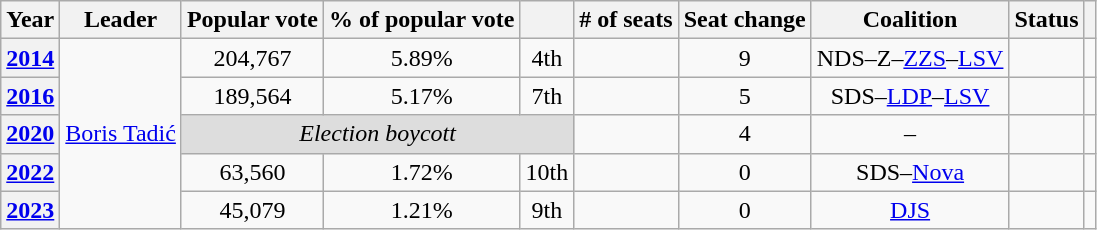<table class="wikitable sortable" style="text-align:center">
<tr>
<th>Year</th>
<th>Leader</th>
<th>Popular vote</th>
<th>% of popular vote</th>
<th></th>
<th># of seats</th>
<th>Seat change</th>
<th>Coalition</th>
<th>Status</th>
<th></th>
</tr>
<tr>
<th><a href='#'>2014</a></th>
<td rowspan="5"><a href='#'>Boris Tadić</a></td>
<td>204,767</td>
<td>5.89%</td>
<td> 4th</td>
<td></td>
<td> 9</td>
<td>NDS–Z–<a href='#'>ZZS</a>–<a href='#'>LSV</a></td>
<td></td>
<td></td>
</tr>
<tr>
<th><a href='#'>2016</a></th>
<td>189,564</td>
<td>5.17%</td>
<td> 7th</td>
<td></td>
<td> 5</td>
<td>SDS–<a href='#'>LDP</a>–<a href='#'>LSV</a></td>
<td></td>
<td></td>
</tr>
<tr>
<th><a href='#'>2020</a></th>
<td colspan="3" style="background:#ddd"><em>Election boycott</em></td>
<td></td>
<td> 4</td>
<td>–</td>
<td></td>
<td></td>
</tr>
<tr>
<th><a href='#'>2022</a></th>
<td>63,560</td>
<td>1.72%</td>
<td> 10th</td>
<td></td>
<td> 0</td>
<td>SDS–<a href='#'>Nova</a></td>
<td></td>
<td></td>
</tr>
<tr>
<th><a href='#'>2023</a></th>
<td>45,079</td>
<td>1.21%</td>
<td> 9th</td>
<td></td>
<td> 0</td>
<td><a href='#'>DJS</a></td>
<td></td>
<td></td>
</tr>
</table>
